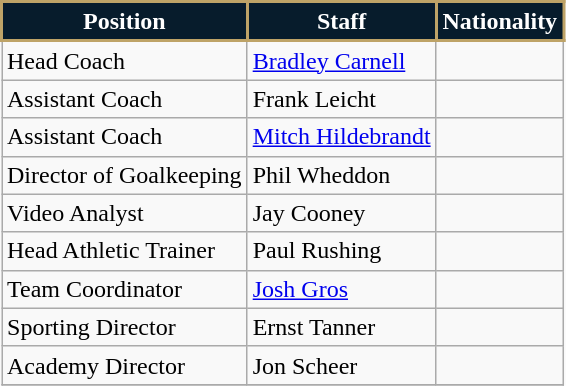<table class="wikitable">
<tr>
<th style="background:#071C2C; color:#FFF; border:2px solid #BEA367;" text-align:center;">Position</th>
<th style="background:#071C2C; color:#FFF; border:2px solid #BEA367;" text-align:center;">Staff</th>
<th style="background:#071C2C; color:#FFF; border:2px solid #BEA367;" scope="col">Nationality</th>
</tr>
<tr>
<td>Head Coach</td>
<td><a href='#'>Bradley Carnell</a></td>
<td></td>
</tr>
<tr>
<td>Assistant Coach</td>
<td>Frank Leicht</td>
<td></td>
</tr>
<tr>
<td>Assistant Coach</td>
<td><a href='#'>Mitch Hildebrandt</a></td>
<td></td>
</tr>
<tr>
<td>Director of Goalkeeping</td>
<td>Phil Wheddon</td>
<td></td>
</tr>
<tr>
<td>Video Analyst</td>
<td>Jay Cooney</td>
<td></td>
</tr>
<tr>
<td>Head Athletic Trainer</td>
<td>Paul Rushing</td>
<td></td>
</tr>
<tr>
<td>Team Coordinator</td>
<td><a href='#'>Josh Gros</a></td>
<td></td>
</tr>
<tr>
<td>Sporting Director</td>
<td>Ernst Tanner</td>
<td></td>
</tr>
<tr>
<td>Academy Director</td>
<td>Jon Scheer</td>
<td></td>
</tr>
<tr>
</tr>
</table>
